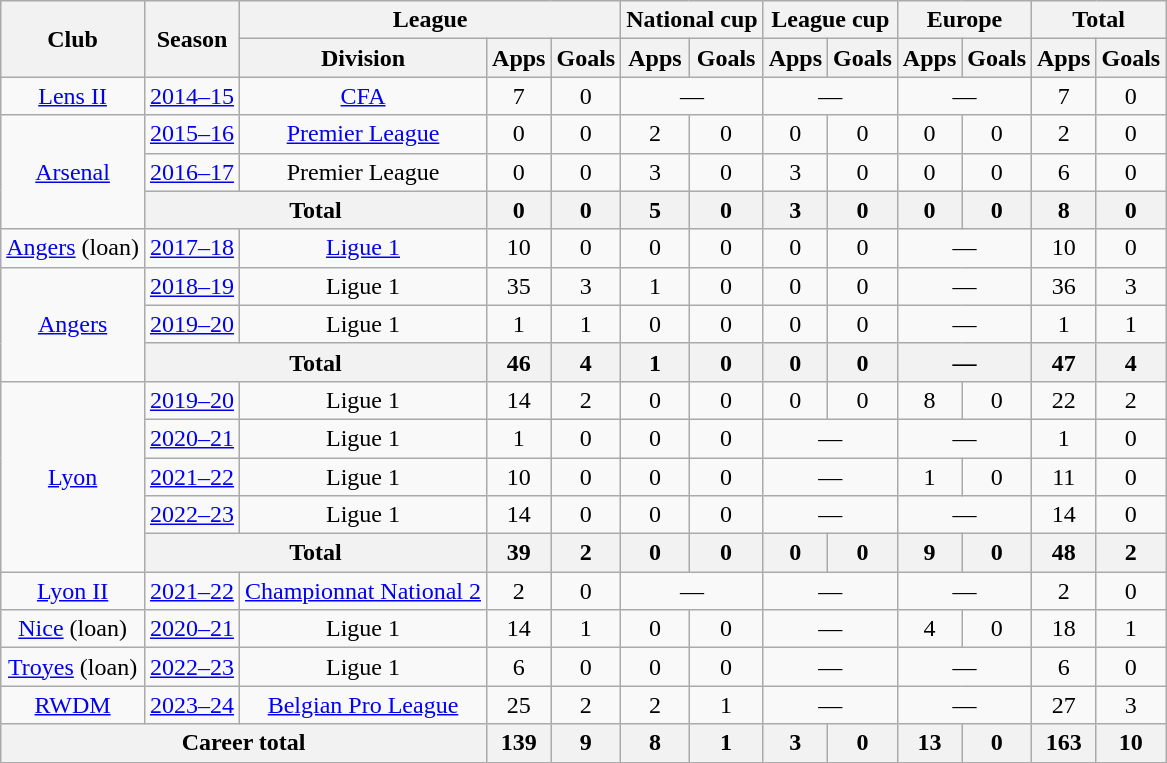<table class="wikitable" style="text-align:center">
<tr>
<th rowspan="2">Club</th>
<th rowspan="2">Season</th>
<th colspan="3">League</th>
<th colspan="2">National cup</th>
<th colspan="2">League cup</th>
<th colspan="2">Europe</th>
<th colspan="2">Total</th>
</tr>
<tr>
<th>Division</th>
<th>Apps</th>
<th>Goals</th>
<th>Apps</th>
<th>Goals</th>
<th>Apps</th>
<th>Goals</th>
<th>Apps</th>
<th>Goals</th>
<th>Apps</th>
<th>Goals</th>
</tr>
<tr>
<td><a href='#'>Lens II</a></td>
<td><a href='#'>2014–15</a></td>
<td><a href='#'>CFA</a></td>
<td>7</td>
<td>0</td>
<td colspan="2">—</td>
<td colspan="2">—</td>
<td colspan="2">—</td>
<td>7</td>
<td>0</td>
</tr>
<tr>
<td rowspan="3"><a href='#'>Arsenal</a></td>
<td><a href='#'>2015–16</a></td>
<td><a href='#'>Premier League</a></td>
<td>0</td>
<td>0</td>
<td>2</td>
<td>0</td>
<td>0</td>
<td>0</td>
<td>0</td>
<td>0</td>
<td>2</td>
<td>0</td>
</tr>
<tr>
<td><a href='#'>2016–17</a></td>
<td>Premier League</td>
<td>0</td>
<td>0</td>
<td>3</td>
<td>0</td>
<td>3</td>
<td>0</td>
<td>0</td>
<td>0</td>
<td>6</td>
<td>0</td>
</tr>
<tr>
<th colspan="2">Total</th>
<th>0</th>
<th>0</th>
<th>5</th>
<th>0</th>
<th>3</th>
<th>0</th>
<th>0</th>
<th>0</th>
<th>8</th>
<th>0</th>
</tr>
<tr>
<td><a href='#'>Angers</a> (loan)</td>
<td><a href='#'>2017–18</a></td>
<td><a href='#'>Ligue 1</a></td>
<td>10</td>
<td>0</td>
<td>0</td>
<td>0</td>
<td>0</td>
<td>0</td>
<td colspan="2">—</td>
<td>10</td>
<td>0</td>
</tr>
<tr>
<td rowspan="3"><a href='#'>Angers</a></td>
<td><a href='#'>2018–19</a></td>
<td>Ligue 1</td>
<td>35</td>
<td>3</td>
<td>1</td>
<td>0</td>
<td>0</td>
<td>0</td>
<td colspan="2">—</td>
<td>36</td>
<td>3</td>
</tr>
<tr>
<td><a href='#'>2019–20</a></td>
<td>Ligue 1</td>
<td>1</td>
<td>1</td>
<td>0</td>
<td>0</td>
<td>0</td>
<td>0</td>
<td colspan="2">—</td>
<td>1</td>
<td>1</td>
</tr>
<tr>
<th colspan="2">Total</th>
<th>46</th>
<th>4</th>
<th>1</th>
<th>0</th>
<th>0</th>
<th>0</th>
<th colspan="2">—</th>
<th>47</th>
<th>4</th>
</tr>
<tr>
<td rowspan="5"><a href='#'>Lyon</a></td>
<td><a href='#'>2019–20</a></td>
<td>Ligue 1</td>
<td>14</td>
<td>2</td>
<td>0</td>
<td>0</td>
<td>0</td>
<td>0</td>
<td>8</td>
<td>0</td>
<td>22</td>
<td>2</td>
</tr>
<tr>
<td><a href='#'>2020–21</a></td>
<td>Ligue 1</td>
<td>1</td>
<td>0</td>
<td>0</td>
<td>0</td>
<td colspan="2">—</td>
<td colspan="2">—</td>
<td>1</td>
<td>0</td>
</tr>
<tr>
<td><a href='#'>2021–22</a></td>
<td>Ligue 1</td>
<td>10</td>
<td>0</td>
<td>0</td>
<td>0</td>
<td colspan="2">—</td>
<td>1</td>
<td>0</td>
<td>11</td>
<td>0</td>
</tr>
<tr>
<td><a href='#'>2022–23</a></td>
<td>Ligue 1</td>
<td>14</td>
<td>0</td>
<td>0</td>
<td>0</td>
<td colspan="2">—</td>
<td colspan="2">—</td>
<td>14</td>
<td>0</td>
</tr>
<tr>
<th colspan="2">Total</th>
<th>39</th>
<th>2</th>
<th>0</th>
<th>0</th>
<th>0</th>
<th>0</th>
<th>9</th>
<th>0</th>
<th>48</th>
<th>2</th>
</tr>
<tr>
<td><a href='#'>Lyon II</a></td>
<td><a href='#'>2021–22</a></td>
<td><a href='#'>Championnat National 2</a></td>
<td>2</td>
<td>0</td>
<td colspan="2">—</td>
<td colspan="2">—</td>
<td colspan="2">—</td>
<td>2</td>
<td>0</td>
</tr>
<tr>
<td><a href='#'>Nice</a> (loan)</td>
<td><a href='#'>2020–21</a></td>
<td>Ligue 1</td>
<td>14</td>
<td>1</td>
<td>0</td>
<td>0</td>
<td colspan="2">—</td>
<td>4</td>
<td>0</td>
<td>18</td>
<td>1</td>
</tr>
<tr>
<td><a href='#'>Troyes</a> (loan)</td>
<td><a href='#'>2022–23</a></td>
<td>Ligue 1</td>
<td>6</td>
<td>0</td>
<td>0</td>
<td>0</td>
<td colspan="2">—</td>
<td colspan="2">—</td>
<td>6</td>
<td>0</td>
</tr>
<tr>
<td><a href='#'>RWDM</a></td>
<td><a href='#'>2023–24</a></td>
<td><a href='#'>Belgian Pro League</a></td>
<td>25</td>
<td>2</td>
<td>2</td>
<td>1</td>
<td colspan="2">—</td>
<td colspan="2">—</td>
<td>27</td>
<td>3</td>
</tr>
<tr>
<th colspan="3">Career total</th>
<th>139</th>
<th>9</th>
<th>8</th>
<th>1</th>
<th>3</th>
<th>0</th>
<th>13</th>
<th>0</th>
<th>163</th>
<th>10</th>
</tr>
</table>
